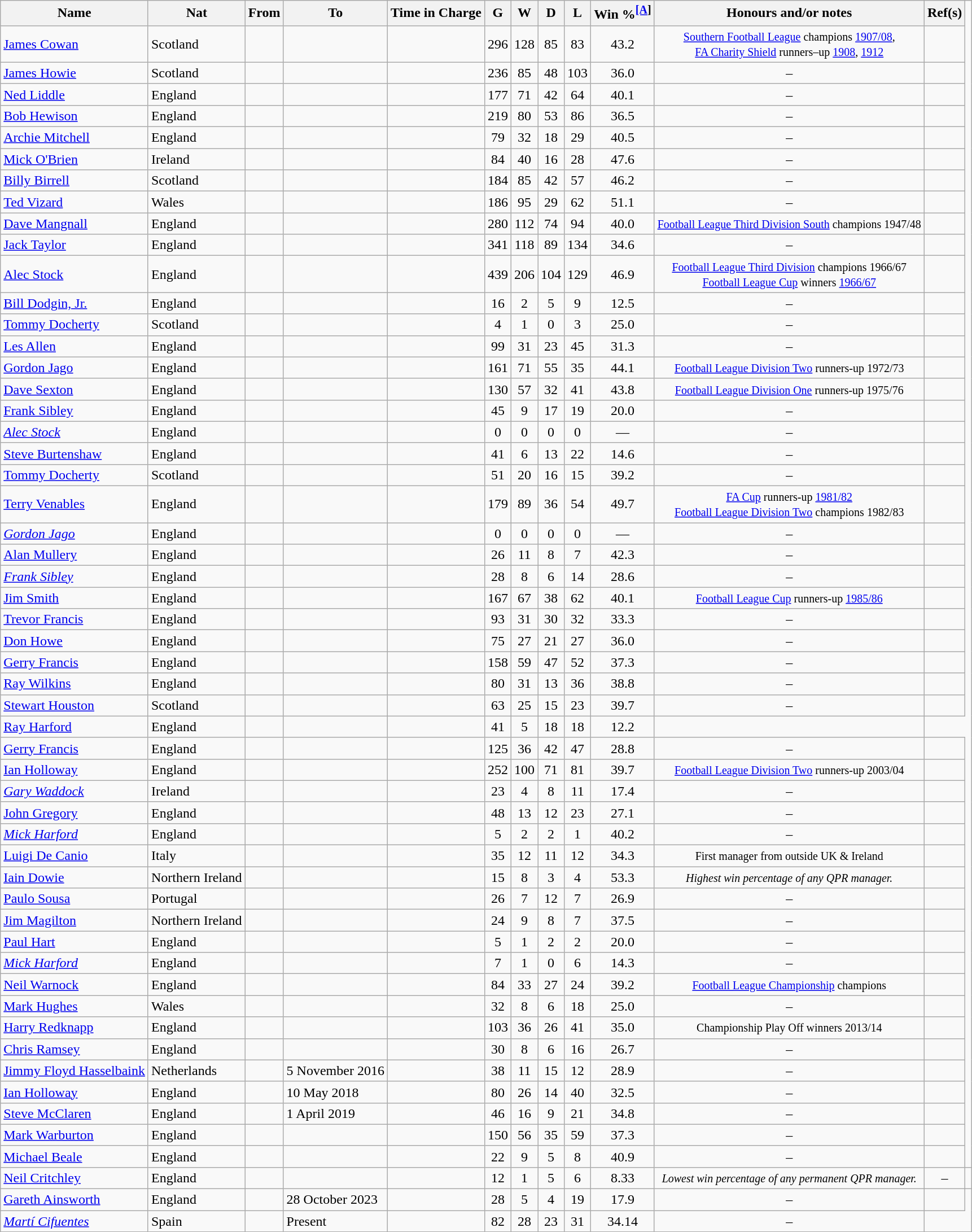<table class="wikitable sortable">
<tr>
<th>Name</th>
<th>Nat</th>
<th>From</th>
<th>To</th>
<th>Time in Charge</th>
<th>G</th>
<th>W</th>
<th>D</th>
<th>L</th>
<th>Win %<sup><span></span><a href='#'>[A</a>]</sup></th>
<th class="unsortable">Honours and/or notes</th>
<th class="unsortable">Ref(s)</th>
</tr>
<tr>
<td align=left><a href='#'>James Cowan</a></td>
<td> Scotland</td>
<td align=left></td>
<td align=left></td>
<td></td>
<td align=center>296</td>
<td align=center>128</td>
<td align=center>85</td>
<td align=center>83</td>
<td align=center>43.2</td>
<td align=center><small><a href='#'>Southern Football League</a> champions <a href='#'>1907/08</a>, <br><a href='#'>FA Charity Shield</a> runners–up <a href='#'>1908</a>, <a href='#'>1912</a></small></td>
<td></td>
</tr>
<tr>
<td align=left><a href='#'>James Howie</a></td>
<td> Scotland</td>
<td align=left></td>
<td align=left></td>
<td></td>
<td align=center>236</td>
<td align=center>85</td>
<td align=center>48</td>
<td align=center>103</td>
<td align=center>36.0</td>
<td align=center>–</td>
<td></td>
</tr>
<tr>
<td align=left><a href='#'>Ned Liddle</a></td>
<td> England</td>
<td align=left></td>
<td align=left></td>
<td></td>
<td align=center>177</td>
<td align=center>71</td>
<td align=center>42</td>
<td align=center>64</td>
<td align=center>40.1</td>
<td align=center>–</td>
<td></td>
</tr>
<tr>
<td align=left><a href='#'>Bob Hewison</a></td>
<td> England</td>
<td align=left></td>
<td align=left></td>
<td></td>
<td align=center>219</td>
<td align=center>80</td>
<td align=center>53</td>
<td align=center>86</td>
<td align=center>36.5</td>
<td align=center>–</td>
<td></td>
</tr>
<tr>
<td align=left><a href='#'>Archie Mitchell</a></td>
<td> England</td>
<td align=left></td>
<td align=left></td>
<td></td>
<td align=center>79</td>
<td align=center>32</td>
<td align=center>18</td>
<td align=center>29</td>
<td align=center>40.5</td>
<td align=center>–</td>
<td></td>
</tr>
<tr>
<td align=left><a href='#'>Mick O'Brien</a></td>
<td> Ireland</td>
<td align=left></td>
<td align=left></td>
<td></td>
<td align=center>84</td>
<td align=center>40</td>
<td align=center>16</td>
<td align=center>28</td>
<td align=center>47.6</td>
<td align=center>–</td>
<td></td>
</tr>
<tr>
<td align=left><a href='#'>Billy Birrell</a></td>
<td> Scotland</td>
<td align=left></td>
<td align=left></td>
<td></td>
<td align=center>184</td>
<td align=center>85</td>
<td align=center>42</td>
<td align=center>57</td>
<td align=center>46.2</td>
<td align=center>–</td>
<td></td>
</tr>
<tr>
<td align=left><a href='#'>Ted Vizard</a></td>
<td> Wales</td>
<td align=left></td>
<td align=left></td>
<td></td>
<td align=center>186</td>
<td align=center>95</td>
<td align=center>29</td>
<td align=center>62</td>
<td align=center>51.1</td>
<td align=center>–</td>
<td></td>
</tr>
<tr>
<td align=left><a href='#'>Dave Mangnall</a></td>
<td> England</td>
<td align=left></td>
<td align=left></td>
<td></td>
<td align=center>280</td>
<td align=center>112</td>
<td align=center>74</td>
<td align=center>94</td>
<td align=center>40.0</td>
<td align=center><small><a href='#'>Football League Third Division South</a> champions 1947/48</small></td>
<td></td>
</tr>
<tr>
<td align=left><a href='#'>Jack Taylor</a></td>
<td> England</td>
<td align=left></td>
<td align=left></td>
<td></td>
<td align=center>341</td>
<td align=center>118</td>
<td align=center>89</td>
<td align=center>134</td>
<td align=center>34.6</td>
<td align=center>–</td>
<td></td>
</tr>
<tr>
<td align=left><a href='#'>Alec Stock</a></td>
<td> England</td>
<td align=left></td>
<td align=left></td>
<td></td>
<td align=center>439</td>
<td align=center>206</td>
<td align=center>104</td>
<td align=center>129</td>
<td align=center>46.9</td>
<td align=center><small><a href='#'>Football League Third Division</a> champions 1966/67<br><a href='#'>Football League Cup</a> winners <a href='#'>1966/67</a></small></td>
<td></td>
</tr>
<tr>
<td align=left><a href='#'>Bill Dodgin, Jr.</a></td>
<td> England</td>
<td align=left></td>
<td align=left></td>
<td></td>
<td align=center>16</td>
<td align=center>2</td>
<td align=center>5</td>
<td align=center>9</td>
<td align=center>12.5</td>
<td align=center>–</td>
<td></td>
</tr>
<tr>
<td align=left><a href='#'>Tommy Docherty</a></td>
<td> Scotland</td>
<td align=left></td>
<td align=left></td>
<td></td>
<td align=center>4</td>
<td align=center>1</td>
<td align=center>0</td>
<td align=center>3</td>
<td align=center>25.0</td>
<td align=center>–</td>
<td></td>
</tr>
<tr>
<td align=left><a href='#'>Les Allen</a></td>
<td> England</td>
<td align=left></td>
<td align=left></td>
<td></td>
<td align=center>99</td>
<td align=center>31</td>
<td align=center>23</td>
<td align=center>45</td>
<td align=center>31.3</td>
<td align=center>–</td>
<td></td>
</tr>
<tr>
<td align=left><a href='#'>Gordon Jago</a></td>
<td> England</td>
<td align=left></td>
<td align=left></td>
<td></td>
<td align=center>161</td>
<td align=center>71</td>
<td align=center>55</td>
<td align=center>35</td>
<td align=center>44.1</td>
<td align=center><small><a href='#'>Football League Division Two</a> runners-up 1972/73</small></td>
<td></td>
</tr>
<tr>
<td align=left><a href='#'>Dave Sexton</a></td>
<td> England</td>
<td align=left></td>
<td align=left></td>
<td></td>
<td align=center>130</td>
<td align=center>57</td>
<td align=center>32</td>
<td align=center>41</td>
<td align=center>43.8</td>
<td align=center><small><a href='#'>Football League Division One</a> runners-up 1975/76</small></td>
<td></td>
</tr>
<tr>
<td align=left><a href='#'>Frank Sibley</a></td>
<td> England</td>
<td align=left></td>
<td align=left></td>
<td></td>
<td align=center>45</td>
<td align=center>9</td>
<td align=center>17</td>
<td align=center>19</td>
<td align=center>20.0</td>
<td align=center>–</td>
<td></td>
</tr>
<tr>
<td align=left><em><a href='#'>Alec Stock</a></em></td>
<td> England</td>
<td align=left></td>
<td align=left></td>
<td></td>
<td align=center>0</td>
<td align=center>0</td>
<td align=center>0</td>
<td align=center>0</td>
<td align=center>—</td>
<td align=center>–</td>
<td></td>
</tr>
<tr>
<td align=left><a href='#'>Steve Burtenshaw</a></td>
<td> England</td>
<td align=left></td>
<td align=left></td>
<td></td>
<td align=center>41</td>
<td align=center>6</td>
<td align=center>13</td>
<td align=center>22</td>
<td align=center>14.6</td>
<td align=center>–</td>
<td></td>
</tr>
<tr>
<td align=left><a href='#'>Tommy Docherty</a></td>
<td> Scotland</td>
<td align=left></td>
<td align=left></td>
<td></td>
<td align=center>51</td>
<td align=center>20</td>
<td align=center>16</td>
<td align=center>15</td>
<td align=center>39.2</td>
<td align=center>–</td>
<td></td>
</tr>
<tr>
<td align=left><a href='#'>Terry Venables</a></td>
<td> England</td>
<td align=left></td>
<td align=left></td>
<td></td>
<td align=center>179</td>
<td align=center>89</td>
<td align=center>36</td>
<td align=center>54</td>
<td align=center>49.7</td>
<td align=center><small><a href='#'>FA Cup</a> runners-up <a href='#'>1981/82</a><br><a href='#'>Football League Division Two</a> champions 1982/83</small></td>
<td></td>
</tr>
<tr>
<td align=left><em><a href='#'>Gordon Jago</a></em></td>
<td> England</td>
<td align=left></td>
<td align=left></td>
<td></td>
<td align=center>0</td>
<td align=center>0</td>
<td align=center>0</td>
<td align=center>0</td>
<td align=center>—</td>
<td align=center>–</td>
<td></td>
</tr>
<tr>
<td align=left><a href='#'>Alan Mullery</a></td>
<td> England</td>
<td align=left></td>
<td align=left></td>
<td></td>
<td align=center>26</td>
<td align=center>11</td>
<td align=center>8</td>
<td align=center>7</td>
<td align=center>42.3</td>
<td align=center>–</td>
<td></td>
</tr>
<tr>
<td align=left><em><a href='#'>Frank Sibley</a></em></td>
<td> England</td>
<td align=left></td>
<td align=left></td>
<td></td>
<td align=center>28</td>
<td align=center>8</td>
<td align=center>6</td>
<td align=center>14</td>
<td align=center>28.6</td>
<td align=center>–</td>
<td></td>
</tr>
<tr>
<td align=left><a href='#'>Jim Smith</a></td>
<td> England</td>
<td align=left></td>
<td align=left></td>
<td></td>
<td align=center>167</td>
<td align=center>67</td>
<td align=center>38</td>
<td align=center>62</td>
<td align=center>40.1</td>
<td align=center><small><a href='#'>Football League Cup</a> runners-up <a href='#'>1985/86</a></small></td>
<td></td>
</tr>
<tr>
<td align=left><a href='#'>Trevor Francis</a></td>
<td> England</td>
<td align=left></td>
<td align=left></td>
<td></td>
<td align=center>93</td>
<td align=center>31</td>
<td align=center>30</td>
<td align=center>32</td>
<td align=center>33.3</td>
<td align=center>–</td>
<td></td>
</tr>
<tr>
<td align=left><a href='#'>Don Howe</a></td>
<td> England</td>
<td align=left></td>
<td align=left></td>
<td></td>
<td align=center>75</td>
<td align=center>27</td>
<td align=center>21</td>
<td align=center>27</td>
<td align=center>36.0</td>
<td align=center>–</td>
<td></td>
</tr>
<tr>
<td align=left><a href='#'>Gerry Francis</a></td>
<td> England</td>
<td align=left></td>
<td align=left></td>
<td></td>
<td align=center>158</td>
<td align=center>59</td>
<td align=center>47</td>
<td align=center>52</td>
<td align=center>37.3</td>
<td align=center>–</td>
<td></td>
</tr>
<tr>
<td align=left><a href='#'>Ray Wilkins</a></td>
<td> England</td>
<td align=left></td>
<td align=left></td>
<td></td>
<td align=center>80</td>
<td align=center>31</td>
<td align=center>13</td>
<td align=center>36</td>
<td align=center>38.8</td>
<td align=center>–</td>
<td></td>
</tr>
<tr>
<td align=left><a href='#'>Stewart Houston</a></td>
<td> Scotland</td>
<td align=left></td>
<td align=left></td>
<td></td>
<td align=center>63</td>
<td align=center>25</td>
<td align=center>15</td>
<td align=center>23</td>
<td align=center>39.7</td>
<td align=center>–</td>
<td></td>
</tr>
<tr>
<td align=left><a href='#'>Ray Harford</a></td>
<td> England</td>
<td align=left></td>
<td align=left></td>
<td></td>
<td align=center>41</td>
<td align=center>5</td>
<td align=center>18</td>
<td align=center>18</td>
<td align=center>12.2</td>
<td></td>
</tr>
<tr>
<td align=left><a href='#'>Gerry Francis</a></td>
<td> England</td>
<td align=left></td>
<td align=left></td>
<td></td>
<td align=center>125</td>
<td align=center>36</td>
<td align=center>42</td>
<td align=center>47</td>
<td align=center>28.8</td>
<td align=center>–</td>
<td></td>
</tr>
<tr>
<td align=left><a href='#'>Ian Holloway</a></td>
<td> England</td>
<td align=left></td>
<td align=left></td>
<td></td>
<td align=center>252</td>
<td align=center>100</td>
<td align=center>71</td>
<td align=center>81</td>
<td align=center>39.7</td>
<td align=center><small><a href='#'>Football League Division Two</a> runners-up 2003/04</small></td>
<td></td>
</tr>
<tr>
<td align=left><em><a href='#'>Gary Waddock</a></em></td>
<td> Ireland</td>
<td align=left></td>
<td align=left></td>
<td></td>
<td align=center>23</td>
<td align=center>4</td>
<td align=center>8</td>
<td align=center>11</td>
<td align=center>17.4</td>
<td align=center>–</td>
<td></td>
</tr>
<tr>
<td align=left><a href='#'>John Gregory</a></td>
<td> England</td>
<td align=left></td>
<td align=left></td>
<td></td>
<td align=center>48</td>
<td align=center>13</td>
<td align=center>12</td>
<td align=center>23</td>
<td align=center>27.1</td>
<td align=center>–</td>
<td></td>
</tr>
<tr>
<td align=left><em><a href='#'>Mick Harford</a></em></td>
<td> England</td>
<td align=left></td>
<td align=left></td>
<td></td>
<td align=center>5</td>
<td align=center>2</td>
<td align=center>2</td>
<td align=center>1</td>
<td align=center>40.2</td>
<td align=center>–</td>
<td></td>
</tr>
<tr>
<td align=left><a href='#'>Luigi De Canio</a></td>
<td> Italy</td>
<td align=left></td>
<td align=left></td>
<td></td>
<td align=center>35</td>
<td align=center>12</td>
<td align=center>11</td>
<td align=center>12</td>
<td align=center>34.3</td>
<td align=center><small>First manager from outside UK & Ireland</small></td>
<td></td>
</tr>
<tr>
<td align=left><a href='#'>Iain Dowie</a></td>
<td> Northern Ireland</td>
<td align=left></td>
<td align=left></td>
<td></td>
<td align=center>15</td>
<td align=center>8</td>
<td align=center>3</td>
<td align=center>4</td>
<td align=center>53.3</td>
<td align=center><em><small>Highest win percentage of any QPR manager.</small></em></td>
<td></td>
</tr>
<tr>
<td align=left><a href='#'>Paulo Sousa</a></td>
<td> Portugal</td>
<td align=left></td>
<td align=left></td>
<td></td>
<td align=center>26</td>
<td align=center>7</td>
<td align=center>12</td>
<td align=center>7</td>
<td align=center>26.9</td>
<td align=center>–</td>
<td></td>
</tr>
<tr>
<td align=left><a href='#'>Jim Magilton</a></td>
<td> Northern Ireland</td>
<td align=left></td>
<td align=left></td>
<td></td>
<td align=center>24</td>
<td align=center>9</td>
<td align=center>8</td>
<td align=center>7</td>
<td align=center>37.5</td>
<td align=center>–</td>
<td></td>
</tr>
<tr>
<td align=left><a href='#'>Paul Hart</a></td>
<td> England</td>
<td align=left></td>
<td align=left></td>
<td></td>
<td align=center>5</td>
<td align=center>1</td>
<td align=center>2</td>
<td align=center>2</td>
<td align=center>20.0</td>
<td align=center>–</td>
<td></td>
</tr>
<tr>
<td align=left><em><a href='#'>Mick Harford</a></em></td>
<td> England</td>
<td align=left></td>
<td align=left></td>
<td></td>
<td align=center>7</td>
<td align=center>1</td>
<td align=center>0</td>
<td align=center>6</td>
<td align=center>14.3</td>
<td align=center>–</td>
<td></td>
</tr>
<tr>
<td align=left><a href='#'>Neil Warnock</a></td>
<td> England</td>
<td align=left></td>
<td align=left></td>
<td></td>
<td align=center>84</td>
<td align=center>33</td>
<td align=center>27</td>
<td align=center>24</td>
<td align=center>39.2</td>
<td align=center><small><a href='#'>Football League Championship</a> champions</small></td>
<td></td>
</tr>
<tr>
<td align=left><a href='#'>Mark Hughes</a></td>
<td> Wales</td>
<td align=left></td>
<td align=left></td>
<td></td>
<td align=center>32</td>
<td align=center>8</td>
<td align=center>6</td>
<td align=center>18</td>
<td align=center>25.0</td>
<td align=center>–</td>
<td></td>
</tr>
<tr>
<td align=left><a href='#'>Harry Redknapp</a></td>
<td> England</td>
<td align=left></td>
<td align="left"></td>
<td></td>
<td align=center>103</td>
<td align=center>36</td>
<td align=center>26</td>
<td align=center>41</td>
<td align=center>35.0</td>
<td align=center><small>Championship Play Off winners 2013/14</small></td>
<td></td>
</tr>
<tr>
<td alignleft><a href='#'>Chris Ramsey</a></td>
<td> England</td>
<td align=left></td>
<td align="left"></td>
<td></td>
<td align=center>30</td>
<td align=center>8</td>
<td align=center>6</td>
<td align=center>16</td>
<td align=center>26.7</td>
<td align=center>–</td>
<td align=center></td>
</tr>
<tr>
<td alignleft><a href='#'>Jimmy Floyd Hasselbaink</a></td>
<td> Netherlands</td>
<td align=left></td>
<td align="left">5 November 2016</td>
<td></td>
<td align=center>38</td>
<td align=center>11</td>
<td align=center>15</td>
<td align=center>12</td>
<td align=center>28.9</td>
<td align=center>–</td>
<td align=center></td>
</tr>
<tr>
<td alignleft><a href='#'>Ian Holloway</a></td>
<td> England</td>
<td align=left></td>
<td align="left">10 May 2018</td>
<td></td>
<td align=center>80</td>
<td align=center>26</td>
<td align=center>14</td>
<td align=center>40</td>
<td align=center>32.5</td>
<td align=center>–</td>
<td align=center></td>
</tr>
<tr>
<td alignleft><a href='#'>Steve McClaren</a></td>
<td> England</td>
<td align=left></td>
<td align="left">1 April 2019</td>
<td></td>
<td align=center>46</td>
<td align=center>16</td>
<td align=center>9</td>
<td align=center>21</td>
<td align=center>34.8</td>
<td align=center>–</td>
<td align=center></td>
</tr>
<tr>
<td alignleft><a href='#'>Mark Warburton</a></td>
<td> England</td>
<td align=left></td>
<td align="left"></td>
<td></td>
<td align=center>150</td>
<td align=center>56</td>
<td align=center>35</td>
<td align=center>59</td>
<td align=center>37.3</td>
<td align=center>–</td>
<td align=center></td>
</tr>
<tr>
<td alignleft><a href='#'>Michael Beale</a></td>
<td> England</td>
<td align=left></td>
<td align="left"></td>
<td></td>
<td align=center>22</td>
<td align=center>9</td>
<td align=center>5</td>
<td align=center>8</td>
<td align=center>40.9</td>
<td align=center>–</td>
<td align=center></td>
</tr>
<tr>
<td alignleft><a href='#'>Neil Critchley</a></td>
<td> England</td>
<td align=left></td>
<td align="left"></td>
<td></td>
<td align=center>12</td>
<td align=center>1</td>
<td align=center>5</td>
<td align=center>6</td>
<td align=center>8.33</td>
<td align=center><em><small>Lowest win percentage of any permanent QPR manager.</small></em></td>
<td align=center>–</td>
<td align=center></td>
</tr>
<tr>
<td alignleft><a href='#'>Gareth Ainsworth</a></td>
<td> England</td>
<td align=left></td>
<td align=left>28 October 2023</td>
<td></td>
<td align=center>28</td>
<td align=center>5</td>
<td align=center>4</td>
<td align=center>19</td>
<td align=center>17.9</td>
<td align=center>–</td>
<td align=center></td>
</tr>
<tr>
<td alignleft><em><a href='#'>Martí Cifuentes</a></em></td>
<td> Spain</td>
<td align=left></td>
<td align=left>Present</td>
<td><em></em></td>
<td align=center>82</td>
<td align=center>28</td>
<td align=center>23</td>
<td align=center>31</td>
<td align=center>34.14</td>
<td align=center>–</td>
</tr>
</table>
